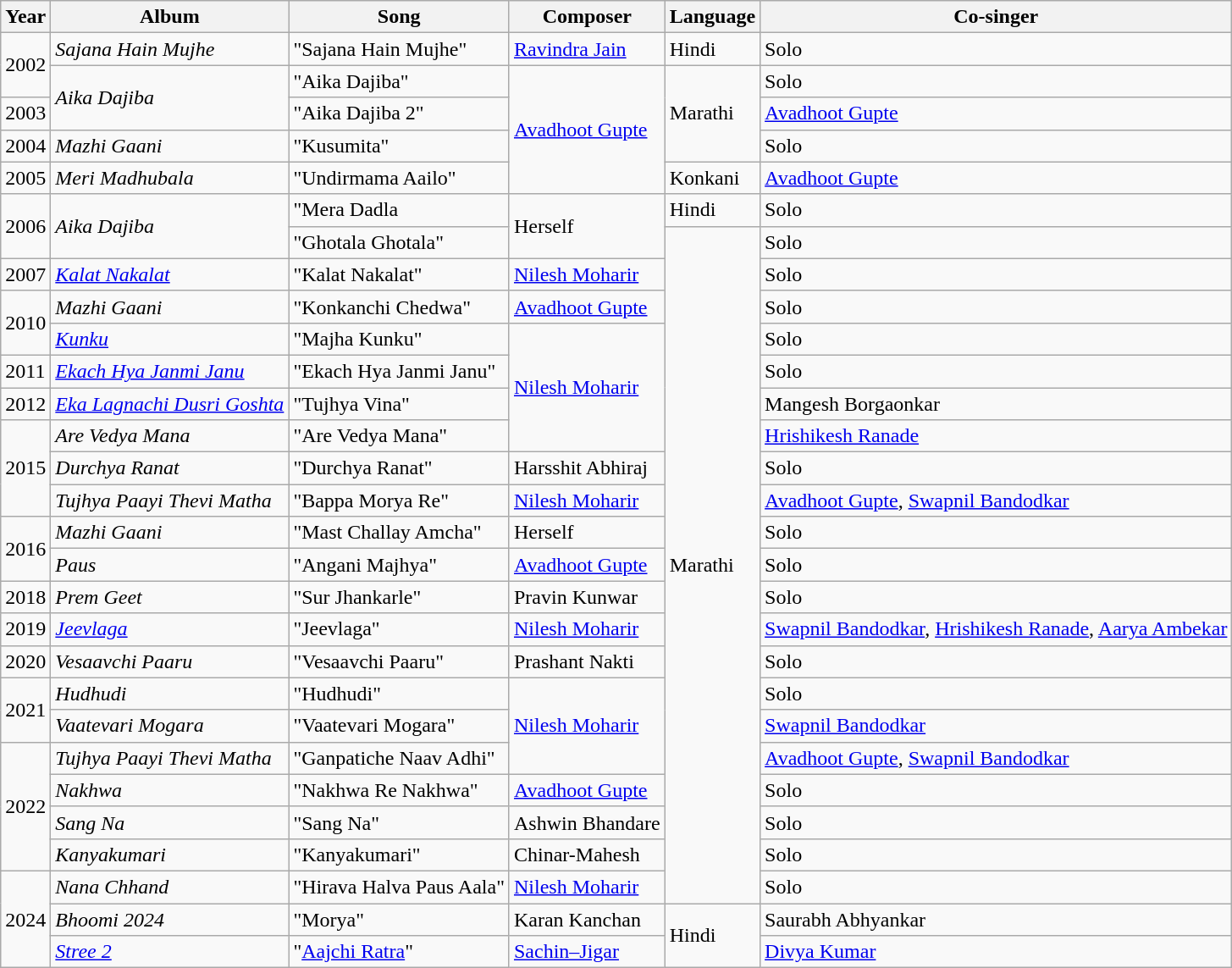<table class="wikitable">
<tr>
<th>Year</th>
<th>Album</th>
<th>Song</th>
<th>Composer</th>
<th>Language</th>
<th>Co-singer</th>
</tr>
<tr>
<td rowspan="2">2002</td>
<td><em>Sajana Hain Mujhe</em></td>
<td>"Sajana Hain Mujhe"</td>
<td><a href='#'>Ravindra Jain</a></td>
<td>Hindi</td>
<td>Solo</td>
</tr>
<tr>
<td rowspan="2"><em>Aika Dajiba</em></td>
<td>"Aika Dajiba"</td>
<td rowspan="4"><a href='#'>Avadhoot Gupte</a></td>
<td rowspan="3">Marathi</td>
<td>Solo</td>
</tr>
<tr>
<td>2003</td>
<td>"Aika Dajiba 2"</td>
<td><a href='#'>Avadhoot Gupte</a></td>
</tr>
<tr>
<td>2004</td>
<td><em>Mazhi Gaani</em></td>
<td>"Kusumita"</td>
<td>Solo</td>
</tr>
<tr>
<td>2005</td>
<td><em>Meri Madhubala</em></td>
<td>"Undirmama Aailo"</td>
<td>Konkani</td>
<td><a href='#'>Avadhoot Gupte</a></td>
</tr>
<tr>
<td rowspan="2">2006</td>
<td rowspan="2"><em>Aika Dajiba</em></td>
<td>"Mera Dadla</td>
<td rowspan="2">Herself</td>
<td>Hindi</td>
<td>Solo</td>
</tr>
<tr>
<td>"Ghotala Ghotala"</td>
<td rowspan="21">Marathi</td>
<td>Solo</td>
</tr>
<tr>
<td>2007</td>
<td><em><a href='#'>Kalat Nakalat</a></em></td>
<td>"Kalat Nakalat"</td>
<td><a href='#'>Nilesh Moharir</a></td>
<td>Solo</td>
</tr>
<tr>
<td rowspan="2">2010</td>
<td><em>Mazhi Gaani</em></td>
<td>"Konkanchi Chedwa"</td>
<td><a href='#'>Avadhoot Gupte</a></td>
<td>Solo</td>
</tr>
<tr>
<td><em><a href='#'>Kunku</a></em></td>
<td>"Majha Kunku"</td>
<td rowspan="4"><a href='#'>Nilesh Moharir</a></td>
<td>Solo</td>
</tr>
<tr>
<td>2011</td>
<td><em><a href='#'>Ekach Hya Janmi Janu</a></em></td>
<td>"Ekach Hya Janmi Janu"</td>
<td>Solo</td>
</tr>
<tr>
<td>2012</td>
<td><em><a href='#'>Eka Lagnachi Dusri Goshta</a></em></td>
<td>"Tujhya Vina"</td>
<td>Mangesh Borgaonkar</td>
</tr>
<tr>
<td rowspan="3">2015</td>
<td><em>Are Vedya Mana</em></td>
<td>"Are Vedya Mana"</td>
<td><a href='#'>Hrishikesh Ranade</a></td>
</tr>
<tr>
<td><em>Durchya Ranat</em></td>
<td>"Durchya Ranat"</td>
<td>Harsshit Abhiraj</td>
<td>Solo</td>
</tr>
<tr>
<td><em>Tujhya Paayi Thevi Matha</em></td>
<td>"Bappa Morya Re"</td>
<td><a href='#'>Nilesh Moharir</a></td>
<td><a href='#'>Avadhoot Gupte</a>, <a href='#'>Swapnil Bandodkar</a></td>
</tr>
<tr>
<td rowspan="2">2016</td>
<td><em>Mazhi Gaani</em></td>
<td>"Mast Challay Amcha"</td>
<td>Herself</td>
<td>Solo</td>
</tr>
<tr>
<td><em>Paus</em></td>
<td>"Angani Majhya"</td>
<td><a href='#'>Avadhoot Gupte</a></td>
<td>Solo</td>
</tr>
<tr>
<td>2018</td>
<td><em>Prem Geet</em></td>
<td>"Sur Jhankarle"</td>
<td>Pravin Kunwar</td>
<td>Solo</td>
</tr>
<tr>
<td>2019</td>
<td><em><a href='#'>Jeevlaga</a></em></td>
<td>"Jeevlaga"</td>
<td><a href='#'>Nilesh Moharir</a></td>
<td><a href='#'>Swapnil Bandodkar</a>, <a href='#'>Hrishikesh Ranade</a>, <a href='#'>Aarya Ambekar</a></td>
</tr>
<tr>
<td>2020</td>
<td><em>Vesaavchi Paaru</em></td>
<td>"Vesaavchi Paaru"</td>
<td>Prashant Nakti</td>
<td>Solo</td>
</tr>
<tr>
<td rowspan="2">2021</td>
<td><em>Hudhudi</em></td>
<td>"Hudhudi"</td>
<td rowspan="3"><a href='#'>Nilesh Moharir</a></td>
<td>Solo</td>
</tr>
<tr>
<td><em>Vaatevari Mogara</em></td>
<td>"Vaatevari Mogara"</td>
<td><a href='#'>Swapnil Bandodkar</a></td>
</tr>
<tr>
<td rowspan="4">2022</td>
<td><em>Tujhya Paayi Thevi Matha</em></td>
<td>"Ganpatiche Naav Adhi"</td>
<td><a href='#'>Avadhoot Gupte</a>, <a href='#'>Swapnil Bandodkar</a></td>
</tr>
<tr>
<td><em>Nakhwa</em></td>
<td>"Nakhwa Re Nakhwa"</td>
<td><a href='#'>Avadhoot Gupte</a></td>
<td>Solo</td>
</tr>
<tr>
<td><em>Sang Na</em></td>
<td>"Sang Na"</td>
<td>Ashwin Bhandare</td>
<td>Solo</td>
</tr>
<tr>
<td><em>Kanyakumari</em></td>
<td>"Kanyakumari"</td>
<td>Chinar-Mahesh</td>
<td>Solo</td>
</tr>
<tr>
<td rowspan="3">2024</td>
<td><em>Nana Chhand</em></td>
<td>"Hirava Halva Paus Aala"</td>
<td><a href='#'>Nilesh Moharir</a></td>
<td>Solo</td>
</tr>
<tr>
<td><em>Bhoomi 2024</em></td>
<td>"Morya"</td>
<td>Karan Kanchan</td>
<td rowspan="2">Hindi</td>
<td>Saurabh Abhyankar</td>
</tr>
<tr>
<td><em><a href='#'>Stree 2</a></em></td>
<td>"<a href='#'>Aajchi Ratra</a>"</td>
<td><a href='#'>Sachin–Jigar</a></td>
<td><a href='#'>Divya Kumar</a></td>
</tr>
</table>
